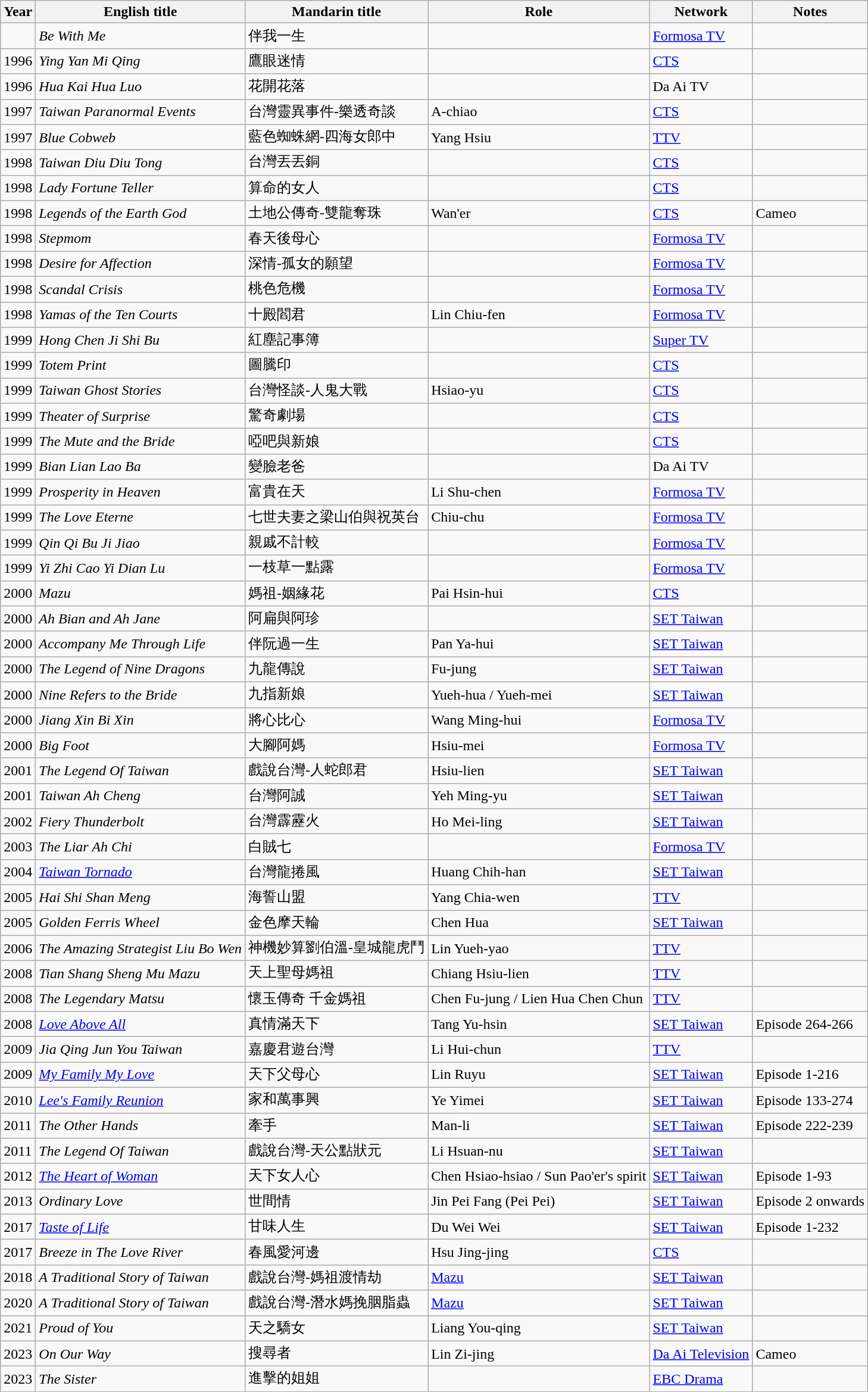<table class="wikitable sortable">
<tr>
<th>Year</th>
<th>English title</th>
<th>Mandarin title</th>
<th>Role</th>
<th>Network</th>
<th class="unsortable">Notes</th>
</tr>
<tr>
<td></td>
<td><em>Be With Me</em></td>
<td>伴我一生</td>
<td></td>
<td><a href='#'>Formosa TV</a></td>
<td></td>
</tr>
<tr>
<td>1996</td>
<td><em>Ying Yan Mi Qing</em></td>
<td>鷹眼迷情</td>
<td></td>
<td><a href='#'>CTS</a></td>
<td></td>
</tr>
<tr>
<td>1996</td>
<td><em>Hua Kai Hua Luo</em></td>
<td>花開花落</td>
<td></td>
<td>Da Ai TV</td>
<td></td>
</tr>
<tr>
<td>1997</td>
<td><em>Taiwan Paranormal Events</em></td>
<td>台灣靈異事件-樂透奇談</td>
<td>A-chiao</td>
<td><a href='#'>CTS</a></td>
<td></td>
</tr>
<tr>
<td>1997</td>
<td><em>Blue Cobweb</em></td>
<td>藍色蜘蛛網-四海女郎中</td>
<td>Yang Hsiu</td>
<td><a href='#'>TTV</a></td>
<td></td>
</tr>
<tr>
<td>1998</td>
<td><em>Taiwan Diu Diu Tong</em></td>
<td>台灣丟丟銅</td>
<td></td>
<td><a href='#'>CTS</a></td>
<td></td>
</tr>
<tr>
<td>1998</td>
<td><em>Lady Fortune Teller</em></td>
<td>算命的女人</td>
<td></td>
<td><a href='#'>CTS</a></td>
<td></td>
</tr>
<tr>
<td>1998</td>
<td><em>Legends of the Earth God</em></td>
<td>土地公傳奇-雙龍奪珠</td>
<td>Wan'er</td>
<td><a href='#'>CTS</a></td>
<td>Cameo</td>
</tr>
<tr>
<td>1998</td>
<td><em>Stepmom</em></td>
<td>春天後母心</td>
<td></td>
<td><a href='#'>Formosa TV</a></td>
<td></td>
</tr>
<tr>
<td>1998</td>
<td><em>Desire for Affection</em></td>
<td>深情-孤女的願望</td>
<td></td>
<td><a href='#'>Formosa TV</a></td>
<td></td>
</tr>
<tr>
<td>1998</td>
<td><em>Scandal Crisis</em></td>
<td>桃色危機</td>
<td></td>
<td><a href='#'>Formosa TV</a></td>
<td></td>
</tr>
<tr>
<td>1998</td>
<td><em>Yamas of the Ten Courts</em></td>
<td>十殿閻君</td>
<td>Lin Chiu-fen</td>
<td><a href='#'>Formosa TV</a></td>
<td></td>
</tr>
<tr>
<td>1999</td>
<td><em>Hong Chen Ji Shi Bu</em></td>
<td>紅塵記事簿</td>
<td></td>
<td><a href='#'>Super TV</a></td>
<td></td>
</tr>
<tr>
<td>1999</td>
<td><em>Totem Print</em></td>
<td>圖騰印</td>
<td></td>
<td><a href='#'>CTS</a></td>
<td></td>
</tr>
<tr>
<td>1999</td>
<td><em>Taiwan Ghost Stories</em></td>
<td>台灣怪談-人鬼大戰</td>
<td>Hsiao-yu</td>
<td><a href='#'>CTS</a></td>
<td></td>
</tr>
<tr>
<td>1999</td>
<td><em>Theater of Surprise</em></td>
<td>驚奇劇場</td>
<td></td>
<td><a href='#'>CTS</a></td>
<td></td>
</tr>
<tr>
<td>1999</td>
<td><em>The Mute and the Bride</em></td>
<td>啞吧與新娘</td>
<td></td>
<td><a href='#'>CTS</a></td>
<td></td>
</tr>
<tr>
<td>1999</td>
<td><em>Bian Lian Lao Ba</em></td>
<td>變臉老爸</td>
<td></td>
<td>Da Ai TV</td>
<td></td>
</tr>
<tr>
<td>1999</td>
<td><em>Prosperity in Heaven</em></td>
<td>富貴在天</td>
<td>Li Shu-chen</td>
<td><a href='#'>Formosa TV</a></td>
<td></td>
</tr>
<tr>
<td>1999</td>
<td><em>The Love Eterne</em></td>
<td>七世夫妻之梁山伯與祝英台</td>
<td>Chiu-chu</td>
<td><a href='#'>Formosa TV</a></td>
<td></td>
</tr>
<tr>
<td>1999</td>
<td><em>Qin Qi Bu Ji Jiao</em></td>
<td>親戚不計較</td>
<td></td>
<td><a href='#'>Formosa TV</a></td>
<td></td>
</tr>
<tr>
<td>1999</td>
<td><em>Yi Zhi Cao Yi Dian Lu</em></td>
<td>一枝草一點露</td>
<td></td>
<td><a href='#'>Formosa TV</a></td>
<td></td>
</tr>
<tr>
<td>2000</td>
<td><em>Mazu</em></td>
<td>媽祖-姻緣花</td>
<td>Pai Hsin-hui</td>
<td><a href='#'>CTS</a></td>
<td></td>
</tr>
<tr>
<td>2000</td>
<td><em>Ah Bian and Ah Jane</em></td>
<td>阿扁與阿珍</td>
<td></td>
<td><a href='#'>SET Taiwan</a></td>
<td></td>
</tr>
<tr>
<td>2000</td>
<td><em>Accompany Me Through Life</em></td>
<td>伴阮過一生</td>
<td>Pan Ya-hui</td>
<td><a href='#'>SET Taiwan</a></td>
<td></td>
</tr>
<tr>
<td>2000</td>
<td><em>The Legend of Nine Dragons</em></td>
<td>九龍傳說</td>
<td>Fu-jung</td>
<td><a href='#'>SET Taiwan</a></td>
<td></td>
</tr>
<tr>
<td>2000</td>
<td><em>Nine Refers to the Bride</em></td>
<td>九指新娘</td>
<td>Yueh-hua / Yueh-mei</td>
<td><a href='#'>SET Taiwan</a></td>
<td></td>
</tr>
<tr>
<td>2000</td>
<td><em>Jiang Xin Bi Xin</em></td>
<td>將心比心</td>
<td>Wang Ming-hui</td>
<td><a href='#'>Formosa TV</a></td>
<td></td>
</tr>
<tr>
<td>2000</td>
<td><em>Big Foot</em></td>
<td>大腳阿媽</td>
<td>Hsiu-mei</td>
<td><a href='#'>Formosa TV</a></td>
<td></td>
</tr>
<tr>
<td>2001</td>
<td><em>The Legend Of Taiwan</em></td>
<td>戲說台灣-人蛇郎君</td>
<td>Hsiu-lien</td>
<td><a href='#'>SET Taiwan</a></td>
<td></td>
</tr>
<tr>
<td>2001</td>
<td><em>Taiwan Ah Cheng</em></td>
<td>台灣阿誠</td>
<td>Yeh Ming-yu</td>
<td><a href='#'>SET Taiwan</a></td>
<td></td>
</tr>
<tr>
<td>2002</td>
<td><em>Fiery Thunderbolt</em></td>
<td>台灣霹靂火</td>
<td>Ho Mei-ling</td>
<td><a href='#'>SET Taiwan</a></td>
<td></td>
</tr>
<tr>
<td>2003</td>
<td><em>The Liar Ah Chi</em></td>
<td>白賊七</td>
<td></td>
<td><a href='#'>Formosa TV</a></td>
<td></td>
</tr>
<tr>
<td>2004</td>
<td><em><a href='#'>Taiwan Tornado</a></em></td>
<td>台灣龍捲風</td>
<td>Huang Chih-han</td>
<td><a href='#'>SET Taiwan</a></td>
<td></td>
</tr>
<tr>
<td>2005</td>
<td><em>Hai Shi Shan Meng</em></td>
<td>海誓山盟</td>
<td>Yang Chia-wen</td>
<td><a href='#'>TTV</a></td>
<td></td>
</tr>
<tr>
<td>2005</td>
<td><em>Golden Ferris Wheel</em></td>
<td>金色摩天輪</td>
<td>Chen Hua</td>
<td><a href='#'>SET Taiwan</a></td>
<td></td>
</tr>
<tr>
<td>2006</td>
<td><em>The Amazing Strategist Liu Bo Wen</em></td>
<td>神機妙算劉伯溫-皇城龍虎鬥</td>
<td>Lin Yueh-yao</td>
<td><a href='#'>TTV</a></td>
<td></td>
</tr>
<tr>
<td>2008</td>
<td><em>Tian Shang Sheng Mu Mazu</em></td>
<td>天上聖母媽祖</td>
<td>Chiang Hsiu-lien</td>
<td><a href='#'>TTV</a></td>
<td></td>
</tr>
<tr>
<td>2008</td>
<td><em>The Legendary Matsu</em></td>
<td>懷玉傳奇 千金媽祖</td>
<td>Chen Fu-jung / Lien Hua Chen Chun</td>
<td><a href='#'>TTV</a></td>
<td></td>
</tr>
<tr>
<td>2008</td>
<td><em><a href='#'>Love Above All</a></em></td>
<td>真情滿天下</td>
<td>Tang Yu-hsin</td>
<td><a href='#'>SET Taiwan</a></td>
<td>Episode 264-266</td>
</tr>
<tr>
<td>2009</td>
<td><em>Jia Qing Jun You Taiwan</em></td>
<td>嘉慶君遊台灣</td>
<td>Li Hui-chun</td>
<td><a href='#'>TTV</a></td>
<td></td>
</tr>
<tr>
<td>2009</td>
<td><em><a href='#'>My Family My Love</a></em></td>
<td>天下父母心</td>
<td>Lin Ruyu</td>
<td><a href='#'>SET Taiwan</a></td>
<td>Episode 1-216</td>
</tr>
<tr>
<td>2010</td>
<td><em><a href='#'>Lee's Family Reunion</a></em></td>
<td>家和萬事興</td>
<td>Ye Yimei</td>
<td><a href='#'>SET Taiwan</a></td>
<td>Episode 133-274</td>
</tr>
<tr>
<td>2011</td>
<td><em>The Other Hands</em></td>
<td>牽手</td>
<td>Man-li</td>
<td><a href='#'>SET Taiwan</a></td>
<td>Episode 222-239</td>
</tr>
<tr>
<td>2011</td>
<td><em>The Legend Of Taiwan</em></td>
<td>戲說台灣-天公點狀元</td>
<td>Li Hsuan-nu</td>
<td><a href='#'>SET Taiwan</a></td>
<td></td>
</tr>
<tr>
<td>2012</td>
<td><em><a href='#'>The Heart of Woman</a></em></td>
<td>天下女人心</td>
<td>Chen Hsiao-hsiao / Sun Pao'er's spirit</td>
<td><a href='#'>SET Taiwan</a></td>
<td>Episode 1-93</td>
</tr>
<tr>
<td>2013</td>
<td><em>Ordinary Love</em></td>
<td>世間情</td>
<td>Jin Pei Fang (Pei Pei)</td>
<td><a href='#'>SET Taiwan</a></td>
<td>Episode 2 onwards</td>
</tr>
<tr>
<td>2017</td>
<td><em><a href='#'>Taste of Life</a></em></td>
<td>甘味人生</td>
<td>Du Wei Wei</td>
<td><a href='#'>SET Taiwan</a></td>
<td>Episode 1-232</td>
</tr>
<tr>
<td>2017</td>
<td><em>Breeze in The Love River</em></td>
<td>春風愛河邊</td>
<td>Hsu Jing-jing</td>
<td><a href='#'>CTS</a></td>
<td></td>
</tr>
<tr>
<td>2018</td>
<td><em>A Traditional Story of Taiwan</em></td>
<td>戲說台灣-媽祖渡情劫</td>
<td><a href='#'>Mazu</a></td>
<td><a href='#'>SET Taiwan</a></td>
<td></td>
</tr>
<tr>
<td>2020</td>
<td><em>A Traditional Story of Taiwan</em></td>
<td>戲說台灣-潛水媽挽胭脂蟲</td>
<td><a href='#'>Mazu</a></td>
<td><a href='#'>SET Taiwan</a></td>
<td></td>
</tr>
<tr>
<td>2021</td>
<td><em>Proud of You</em></td>
<td>天之驕女</td>
<td>Liang You-qing</td>
<td><a href='#'>SET Taiwan</a></td>
<td></td>
</tr>
<tr>
<td>2023</td>
<td><em>On Our Way</em></td>
<td>搜尋者</td>
<td>Lin Zi-jing</td>
<td><a href='#'>Da Ai Television</a></td>
<td>Cameo</td>
</tr>
<tr>
<td>2023</td>
<td><em>The Sister</em></td>
<td>進擊的姐姐</td>
<td></td>
<td><a href='#'>EBC Drama</a></td>
<td></td>
</tr>
<tr>
</tr>
</table>
